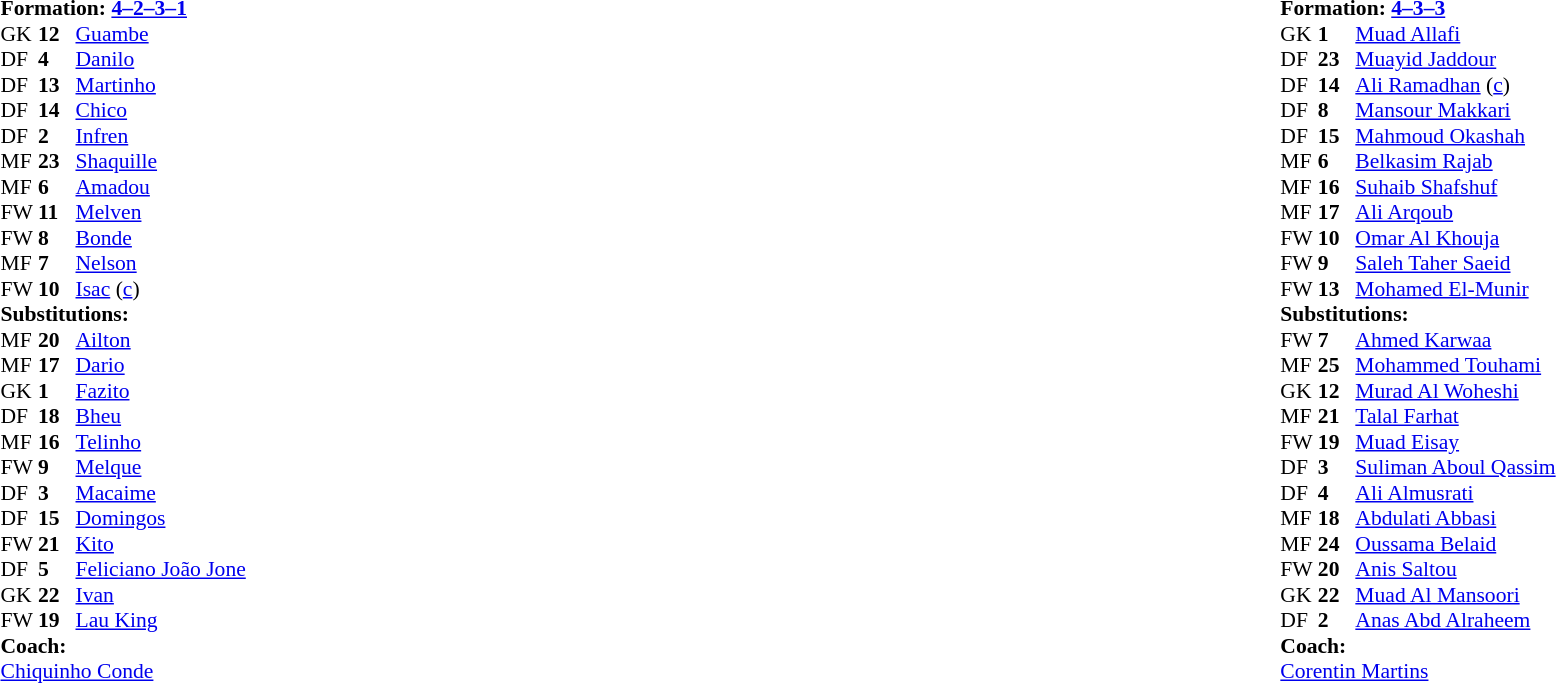<table width="100%">
<tr>
<td valign="top" width="40%"><br><table style="font-size:90%" cellspacing="0" cellpadding="0">
<tr>
<td colspan=4><strong>Formation: <a href='#'>4–2–3–1</a></strong></td>
</tr>
<tr>
<th width=25></th>
<th width=25></th>
</tr>
<tr>
<td>GK</td>
<td><strong>12</strong></td>
<td><a href='#'>Guambe</a></td>
</tr>
<tr>
<td>DF</td>
<td><strong>4</strong></td>
<td><a href='#'>Danilo</a></td>
<td></td>
<td></td>
</tr>
<tr>
<td>DF</td>
<td><strong>13</strong></td>
<td><a href='#'>Martinho</a></td>
</tr>
<tr>
<td>DF</td>
<td><strong>14</strong></td>
<td><a href='#'>Chico</a></td>
</tr>
<tr>
<td>DF</td>
<td><strong>2</strong></td>
<td><a href='#'>Infren</a></td>
</tr>
<tr>
<td>MF</td>
<td><strong>23</strong></td>
<td><a href='#'>Shaquille</a></td>
<td></td>
<td></td>
</tr>
<tr>
<td>MF</td>
<td><strong>6</strong></td>
<td><a href='#'>Amadou</a></td>
<td></td>
<td></td>
</tr>
<tr>
<td>FW</td>
<td><strong>11</strong></td>
<td><a href='#'>Melven</a></td>
<td></td>
<td></td>
</tr>
<tr>
<td>FW</td>
<td><strong>8</strong></td>
<td><a href='#'>Bonde</a></td>
<td></td>
<td></td>
</tr>
<tr>
<td>MF</td>
<td><strong>7</strong></td>
<td><a href='#'>Nelson</a></td>
</tr>
<tr>
<td>FW</td>
<td><strong>10</strong></td>
<td><a href='#'>Isac</a> (<a href='#'>c</a>)</td>
</tr>
<tr>
<td colspan=3><strong>Substitutions:</strong></td>
</tr>
<tr>
<td>MF</td>
<td><strong>20</strong></td>
<td><a href='#'>Ailton</a></td>
</tr>
<tr>
<td>MF</td>
<td><strong>17</strong></td>
<td><a href='#'>Dario</a></td>
<td></td>
<td></td>
</tr>
<tr>
<td>GK</td>
<td><strong>1</strong></td>
<td><a href='#'>Fazito</a></td>
</tr>
<tr>
<td>DF</td>
<td><strong>18</strong></td>
<td><a href='#'>Bheu</a></td>
<td></td>
<td></td>
</tr>
<tr>
<td>MF</td>
<td><strong>16</strong></td>
<td><a href='#'>Telinho</a></td>
</tr>
<tr>
<td>FW</td>
<td><strong>9</strong></td>
<td><a href='#'>Melque</a></td>
<td></td>
<td></td>
</tr>
<tr>
<td>DF</td>
<td><strong>3</strong></td>
<td><a href='#'>Macaime</a></td>
</tr>
<tr>
<td>DF</td>
<td><strong>15</strong></td>
<td><a href='#'>Domingos</a></td>
</tr>
<tr>
<td>FW</td>
<td><strong>21</strong></td>
<td><a href='#'>Kito</a></td>
</tr>
<tr>
<td>DF</td>
<td><strong>5</strong></td>
<td><a href='#'>Feliciano João Jone</a></td>
<td></td>
<td></td>
</tr>
<tr>
<td>GK</td>
<td><strong>22</strong></td>
<td><a href='#'>Ivan</a></td>
</tr>
<tr>
<td>FW</td>
<td><strong>19</strong></td>
<td><a href='#'>Lau King</a></td>
<td></td>
<td></td>
</tr>
<tr>
<td colspan=3><strong>Coach:</strong></td>
</tr>
<tr>
<td colspan=3> <a href='#'>Chiquinho Conde</a></td>
</tr>
</table>
</td>
<td valign="top"></td>
<td valign="top" width="50%"><br><table style="font-size:90%; margin:auto" cellspacing="0" cellpadding="0">
<tr>
<td colspan=4><strong>Formation: <a href='#'>4–3–3</a></strong></td>
</tr>
<tr>
<th width=25></th>
<th width=25></th>
</tr>
<tr>
<td>GK</td>
<td><strong>1</strong></td>
<td><a href='#'>Muad Allafi</a></td>
</tr>
<tr>
<td>DF</td>
<td><strong>23</strong></td>
<td><a href='#'>Muayid Jaddour</a></td>
<td></td>
</tr>
<tr>
<td>DF</td>
<td><strong>14</strong></td>
<td><a href='#'>Ali Ramadhan</a> (<a href='#'>c</a>)</td>
</tr>
<tr>
<td>DF</td>
<td><strong>8</strong></td>
<td><a href='#'>Mansour Makkari</a></td>
</tr>
<tr>
<td>DF</td>
<td><strong>15</strong></td>
<td><a href='#'>Mahmoud Okashah</a></td>
<td></td>
<td></td>
</tr>
<tr>
<td>MF</td>
<td><strong>6</strong></td>
<td><a href='#'>Belkasim Rajab</a></td>
</tr>
<tr>
<td>MF</td>
<td><strong>16</strong></td>
<td><a href='#'>Suhaib Shafshuf</a></td>
</tr>
<tr>
<td>MF</td>
<td><strong>17</strong></td>
<td><a href='#'>Ali Arqoub</a></td>
<td></td>
<td></td>
</tr>
<tr>
<td>FW</td>
<td><strong>10</strong></td>
<td><a href='#'>Omar Al Khouja</a></td>
<td></td>
<td></td>
</tr>
<tr>
<td>FW</td>
<td><strong>9</strong></td>
<td><a href='#'>Saleh Taher Saeid</a></td>
<td></td>
<td></td>
</tr>
<tr>
<td>FW</td>
<td><strong>13</strong></td>
<td><a href='#'>Mohamed El-Munir</a></td>
<td></td>
<td></td>
</tr>
<tr>
<td colspan=3><strong>Substitutions:</strong></td>
</tr>
<tr>
<td>FW</td>
<td><strong>7</strong></td>
<td><a href='#'>Ahmed Karwaa</a></td>
<td></td>
<td></td>
</tr>
<tr>
<td>MF</td>
<td><strong>25</strong></td>
<td><a href='#'>Mohammed Touhami</a></td>
</tr>
<tr>
<td>GK</td>
<td><strong>12</strong></td>
<td><a href='#'>Murad Al Woheshi</a></td>
</tr>
<tr>
<td>MF</td>
<td><strong>21</strong></td>
<td><a href='#'>Talal Farhat</a></td>
<td></td>
<td></td>
</tr>
<tr>
<td>FW</td>
<td><strong>19</strong></td>
<td><a href='#'>Muad Eisay</a></td>
<td></td>
<td></td>
</tr>
<tr>
<td>DF</td>
<td><strong>3</strong></td>
<td><a href='#'>Suliman Aboul Qassim</a></td>
</tr>
<tr>
<td>DF</td>
<td><strong>4</strong></td>
<td><a href='#'>Ali Almusrati</a></td>
</tr>
<tr>
<td>MF</td>
<td><strong>18</strong></td>
<td><a href='#'>Abdulati Abbasi</a></td>
<td></td>
<td></td>
</tr>
<tr>
<td>MF</td>
<td><strong>24</strong></td>
<td><a href='#'>Oussama Belaid</a></td>
</tr>
<tr>
<td>FW</td>
<td><strong>20</strong></td>
<td><a href='#'>Anis Saltou</a></td>
<td></td>
<td></td>
</tr>
<tr>
<td>GK</td>
<td><strong>22</strong></td>
<td><a href='#'>Muad Al Mansoori</a></td>
</tr>
<tr>
<td>DF</td>
<td><strong>2</strong></td>
<td><a href='#'>Anas Abd Alraheem</a></td>
</tr>
<tr>
<td colspan=3><strong>Coach:</strong></td>
</tr>
<tr>
<td colspan=3> <a href='#'>Corentin Martins</a></td>
</tr>
</table>
</td>
</tr>
</table>
